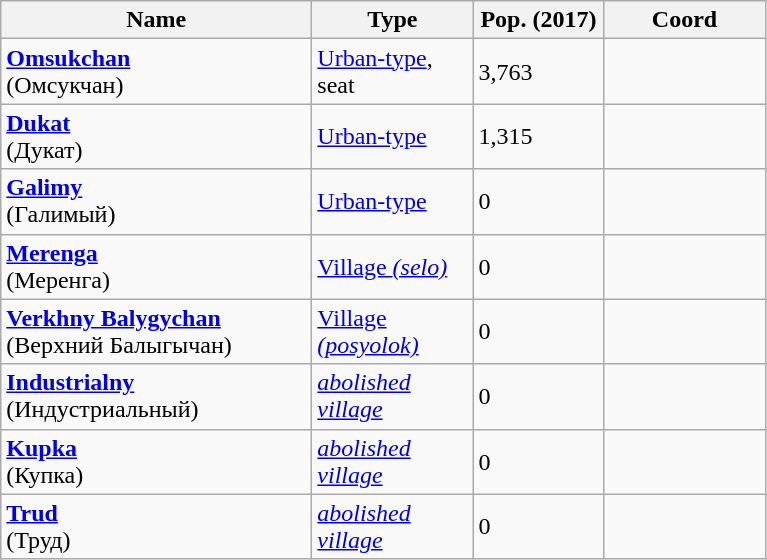<table class="wikitable sortable">
<tr>
<th width="200px">Name</th>
<th width="100px">Type</th>
<th width="80px">Pop. (2017)</th>
<th width="100px">Coord</th>
</tr>
<tr>
<td><strong><a href='#'>Omsukchan</a></strong><br>(Омсукчан)</td>
<td><div><a href='#'>Urban-type</a>, seat</div></td>
<td><div>3,763</div></td>
<td><div></div></td>
</tr>
<tr>
<td><strong><a href='#'>Dukat</a></strong><br>(Дукат)</td>
<td><div><a href='#'>Urban-type</a></div></td>
<td><div>1,315</div></td>
<td><div></div></td>
</tr>
<tr>
<td><strong><a href='#'>Galimy</a></strong><br>(Галимый)</td>
<td><div><a href='#'>Urban-type</a></div></td>
<td><div>0</div></td>
<td><div></div></td>
</tr>
<tr>
<td><strong><a href='#'>Merenga</a></strong><br>(Меренга)</td>
<td><div><a href='#'>Village <em>(selo)</em></a></div></td>
<td><div>0</div></td>
<td><div></div></td>
</tr>
<tr>
<td><strong><a href='#'>Verkhny Balygychan</a></strong><br>(Верхний Балыгычан)</td>
<td><div><a href='#'>Village <em>(posyolok)</em></a></div></td>
<td><div>0</div></td>
<td><div></div></td>
</tr>
<tr>
<td><strong><a href='#'>Industrialny</a></strong><br>(Индустриальный)</td>
<td><div><em><a href='#'>abolished village</a></em></div></td>
<td><div>0</div></td>
<td><div></div></td>
</tr>
<tr>
<td><strong><a href='#'>Kupka</a></strong><br>(Купка)</td>
<td><div><em><a href='#'>abolished village</a></em></div></td>
<td><div>0</div></td>
<td><div></div></td>
</tr>
<tr>
<td><strong><a href='#'>Trud</a></strong><br>(Труд)</td>
<td><div><em><a href='#'>abolished village</a></em></div></td>
<td><div>0</div></td>
<td><div></div></td>
</tr>
</table>
